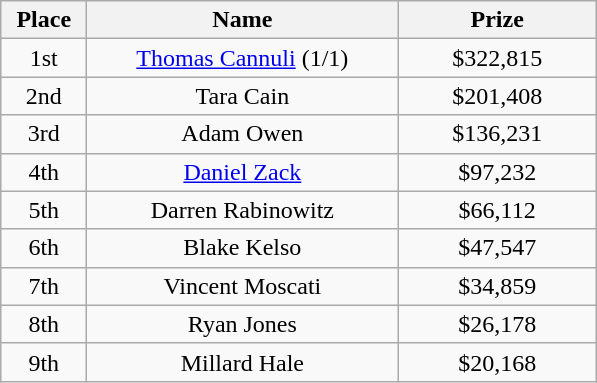<table class="wikitable">
<tr>
<th width="50">Place</th>
<th width="200">Name</th>
<th width="125">Prize</th>
</tr>
<tr>
<td align = "center">1st</td>
<td align = "center"><a href='#'>Thomas Cannuli</a> (1/1)</td>
<td align = "center">$322,815</td>
</tr>
<tr>
<td align = "center">2nd</td>
<td align = "center">Tara Cain</td>
<td align = "center">$201,408</td>
</tr>
<tr>
<td align = "center">3rd</td>
<td align = "center">Adam Owen</td>
<td align = "center">$136,231</td>
</tr>
<tr>
<td align = "center">4th</td>
<td align = "center"><a href='#'>Daniel Zack</a></td>
<td align = "center">$97,232</td>
</tr>
<tr>
<td align = "center">5th</td>
<td align = "center">Darren Rabinowitz</td>
<td align = "center">$66,112</td>
</tr>
<tr>
<td align = "center">6th</td>
<td align = "center">Blake Kelso</td>
<td align = "center">$47,547</td>
</tr>
<tr>
<td align = "center">7th</td>
<td align = "center">Vincent Moscati</td>
<td align = "center">$34,859</td>
</tr>
<tr>
<td align = "center">8th</td>
<td align = "center">Ryan Jones</td>
<td align = "center">$26,178</td>
</tr>
<tr>
<td align = "center">9th</td>
<td align = "center">Millard Hale</td>
<td align = "center">$20,168</td>
</tr>
</table>
